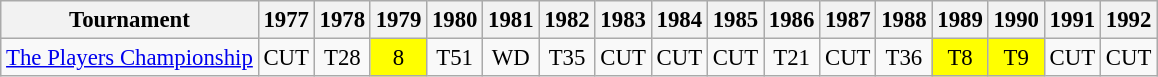<table class="wikitable" style="font-size:95%;text-align:center;">
<tr>
<th>Tournament</th>
<th>1977</th>
<th>1978</th>
<th>1979</th>
<th>1980</th>
<th>1981</th>
<th>1982</th>
<th>1983</th>
<th>1984</th>
<th>1985</th>
<th>1986</th>
<th>1987</th>
<th>1988</th>
<th>1989</th>
<th>1990</th>
<th>1991</th>
<th>1992</th>
</tr>
<tr>
<td align=left><a href='#'>The Players Championship</a></td>
<td>CUT</td>
<td>T28</td>
<td style="background:yellow;">8</td>
<td>T51</td>
<td>WD</td>
<td>T35</td>
<td>CUT</td>
<td>CUT</td>
<td>CUT</td>
<td>T21</td>
<td>CUT</td>
<td>T36</td>
<td style="background:yellow;">T8</td>
<td style="background:yellow;">T9</td>
<td>CUT</td>
<td>CUT</td>
</tr>
</table>
